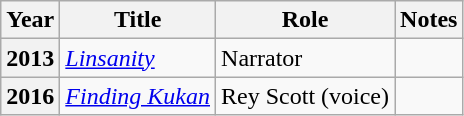<table class="wikitable plainrowheaders sortable">
<tr>
<th scope="col">Year</th>
<th scope="col">Title</th>
<th scope="col">Role</th>
<th class="unsortable">Notes</th>
</tr>
<tr>
<th scope="row">2013</th>
<td><em><a href='#'>Linsanity</a></em></td>
<td>Narrator</td>
<td></td>
</tr>
<tr>
<th scope="row">2016</th>
<td><em><a href='#'>Finding Kukan</a></em></td>
<td>Rey Scott (voice)</td>
<td></td>
</tr>
</table>
